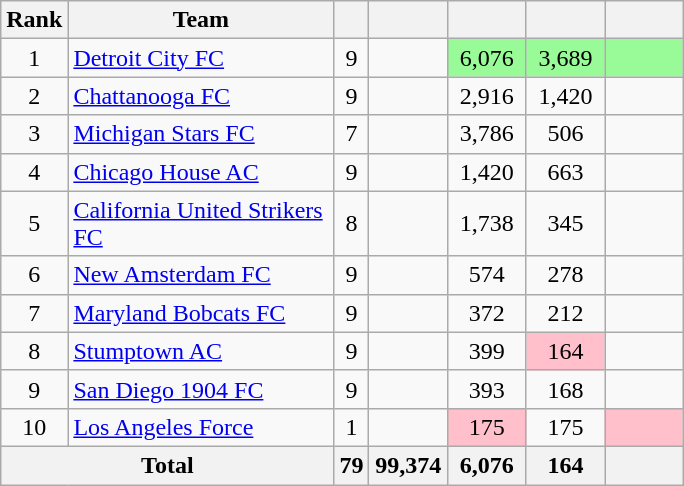<table class="wikitable sortable" style=text-align:center>
<tr>
<th width=25>Rank</th>
<th width=170>Team</th>
<th></th>
<th width=45></th>
<th width=45></th>
<th width=45></th>
<th width=45></th>
</tr>
<tr>
<td>1</td>
<td align=left><a href='#'>Detroit City FC</a></td>
<td>9</td>
<td></td>
<td bgcolor="#98fb98">6,076</td>
<td bgcolor="#98fb98">3,689</td>
<td bgcolor="#98fb98"></td>
</tr>
<tr>
<td>2</td>
<td align=left><a href='#'>Chattanooga FC</a></td>
<td>9</td>
<td></td>
<td>2,916</td>
<td>1,420</td>
<td></td>
</tr>
<tr>
<td>3</td>
<td align=left><a href='#'>Michigan Stars FC</a></td>
<td>7</td>
<td></td>
<td>3,786</td>
<td>506</td>
<td></td>
</tr>
<tr>
<td>4</td>
<td align=left><a href='#'>Chicago House AC</a></td>
<td>9</td>
<td></td>
<td>1,420</td>
<td>663</td>
<td></td>
</tr>
<tr>
<td>5</td>
<td align=left><a href='#'>California United Strikers FC</a></td>
<td>8</td>
<td></td>
<td>1,738</td>
<td>345</td>
<td></td>
</tr>
<tr>
<td>6</td>
<td align=left><a href='#'>New Amsterdam FC</a></td>
<td>9</td>
<td></td>
<td>574</td>
<td>278</td>
<td></td>
</tr>
<tr>
<td>7</td>
<td align=left><a href='#'>Maryland Bobcats FC</a></td>
<td>9</td>
<td></td>
<td>372</td>
<td>212</td>
<td></td>
</tr>
<tr>
<td>8</td>
<td align=left><a href='#'>Stumptown AC</a></td>
<td>9</td>
<td></td>
<td>399</td>
<td bgcolor="#ffc0cb">164</td>
<td></td>
</tr>
<tr>
<td>9</td>
<td align=left><a href='#'>San Diego 1904 FC</a></td>
<td>9</td>
<td></td>
<td>393</td>
<td>168</td>
<td></td>
</tr>
<tr>
<td>10</td>
<td align=left><a href='#'>Los Angeles Force</a></td>
<td>1</td>
<td></td>
<td bgcolor="#ffc0cb">175</td>
<td>175</td>
<td bgcolor="#ffc0cb"></td>
</tr>
<tr>
<th colspan=2>Total</th>
<th>79</th>
<th>99,374</th>
<th>6,076</th>
<th>164</th>
<th></th>
</tr>
</table>
